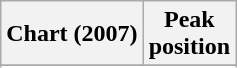<table class="wikitable sortable">
<tr>
<th>Chart (2007)</th>
<th>Peak<br>position</th>
</tr>
<tr>
</tr>
<tr>
</tr>
</table>
